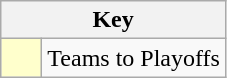<table class="wikitable" style="text-align: center;">
<tr>
<th colspan=2>Key</th>
</tr>
<tr>
<td style="background:#ffc; width:20px;"></td>
<td align=left>Teams to Playoffs</td>
</tr>
</table>
